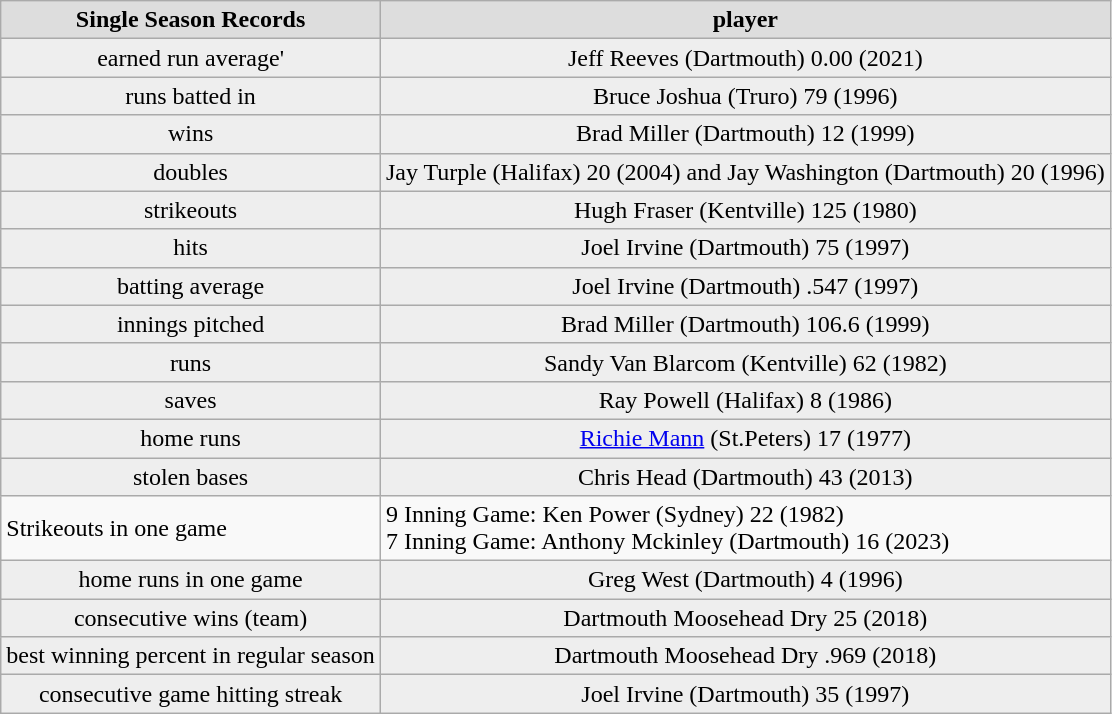<table class="wikitable">
<tr align="center"  bgcolor="#dddddd">
<td><strong>Single Season Records</strong></td>
<td><strong>player</strong></td>
</tr>
<tr align="center" bgcolor="#eeeeee">
<td>earned run average'</td>
<td>Jeff Reeves (Dartmouth)    0.00 (2021)</td>
</tr>
<tr align="center" bgcolor="#eeeeee">
<td>runs batted in</td>
<td>Bruce Joshua (Truro)               79 (1996)</td>
</tr>
<tr align="center" bgcolor="#eeeeee">
<td>wins</td>
<td>Brad Miller (Dartmouth)     12 (1999)</td>
</tr>
<tr align="center" bgcolor="#eeeeee">
<td>doubles</td>
<td>Jay Turple (Halifax) 20 (2004) and Jay Washington (Dartmouth)    20 (1996)</td>
</tr>
<tr align="center" bgcolor="#eeeeee">
<td>strikeouts</td>
<td>Hugh Fraser (Kentville)         125 (1980)</td>
</tr>
<tr align="center" bgcolor="#eeeeee">
<td>hits</td>
<td>Joel Irvine (Dartmouth) 75 (1997)</td>
</tr>
<tr align="center" bgcolor="#eeeeee">
<td>batting average</td>
<td>Joel Irvine (Dartmouth)      .547 (1997)</td>
</tr>
<tr align="center" bgcolor="#eeeeee">
<td>innings pitched</td>
<td>Brad Miller (Dartmouth)     106.6 (1999)</td>
</tr>
<tr align="center" bgcolor="#eeeeee">
<td>runs</td>
<td>Sandy Van Blarcom (Kentville) 62 (1982)</td>
</tr>
<tr align="center" bgcolor="#eeeeee">
<td>saves</td>
<td>Ray Powell (Halifax)                     8 (1986)</td>
</tr>
<tr align="center" bgcolor="#eeeeee">
<td>home runs</td>
<td><a href='#'>Richie Mann</a> (St.Peters)            17 (1977)</td>
</tr>
<tr align="center" bgcolor="#eeeeee">
<td>stolen bases</td>
<td>Chris Head (Dartmouth)       43 (2013)</td>
</tr>
<tr>
<td>Strikeouts in one game</td>
<td>9 Inning Game: Ken Power (Sydney)          22 (1982)<br>7 Inning Game: Anthony Mckinley (Dartmouth)     16 (2023)</td>
</tr>
<tr align="center" bgcolor="#eeeeee">
<td>home runs in one game</td>
<td>Greg West (Dartmouth)      4 (1996)</td>
</tr>
<tr align="center" bgcolor="#eeeeee">
<td>consecutive wins (team)</td>
<td>Dartmouth Moosehead Dry     25 (2018)</td>
</tr>
<tr align="center" bgcolor="#eeeeee">
<td>best winning percent in regular season</td>
<td>Dartmouth Moosehead Dry    .969 (2018)</td>
</tr>
<tr align="center" bgcolor="#eeeeee">
<td>consecutive game hitting streak</td>
<td>Joel Irvine (Dartmouth)                   35 (1997)</td>
</tr>
</table>
